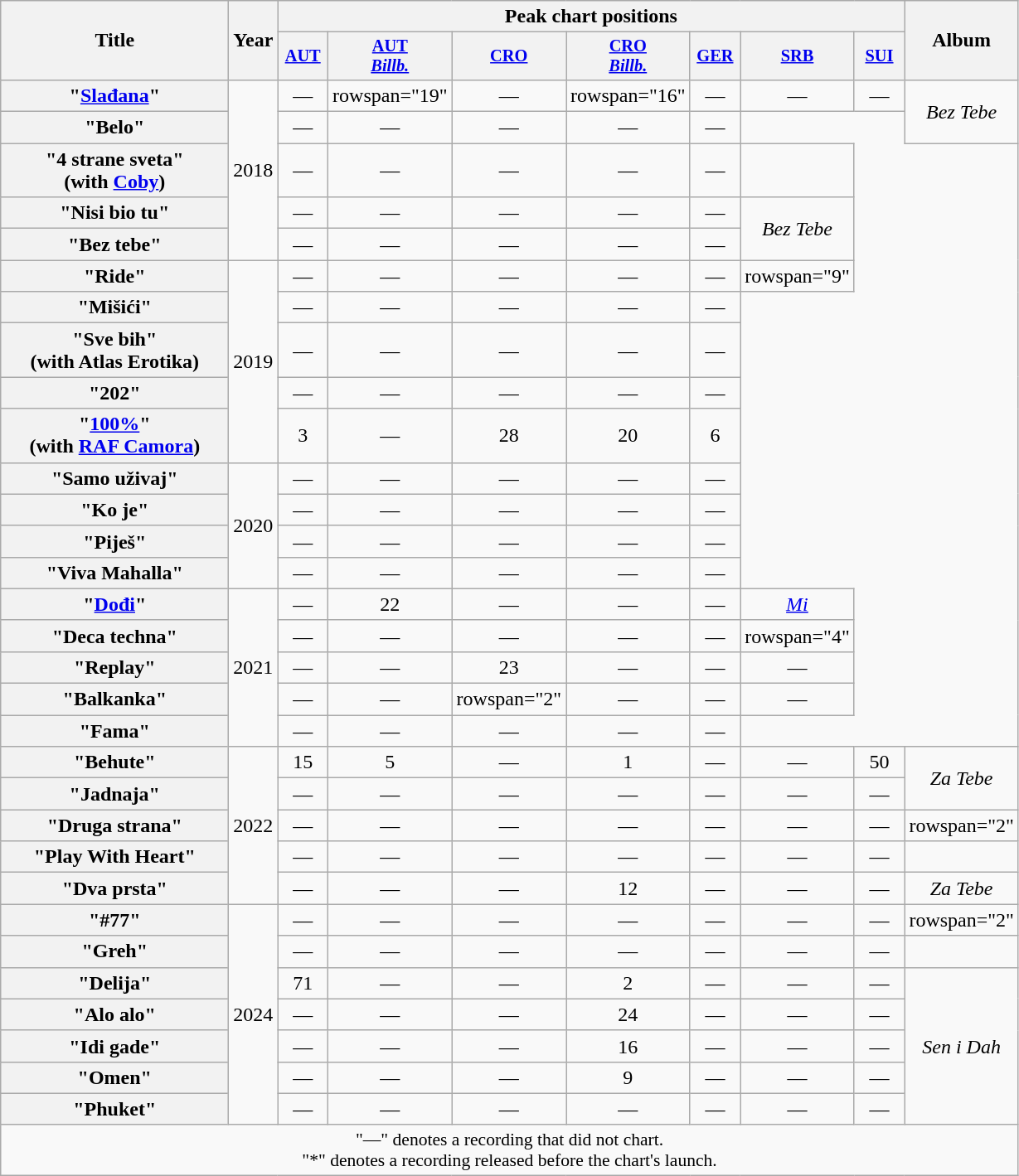<table class="wikitable plainrowheaders" style="text-align:center;">
<tr>
<th rowspan="2" scope="col" style="width:11em;">Title</th>
<th rowspan="2" scope="col">Year</th>
<th colspan="7" scope="col">Peak chart positions</th>
<th rowspan="2" scope="col">Album</th>
</tr>
<tr>
<th style="width:2.5em; font-size:85%"><a href='#'>AUT</a><br></th>
<th style="width:2.5em; font-size:85%"><a href='#'>AUT<br><em>Billb.</em></a><br></th>
<th style="width:2.5em; font-size:85%"><a href='#'>CRO</a><br></th>
<th style="width:2.5em; font-size:85%"><a href='#'>CRO<br><em>Billb.</em></a><br></th>
<th style="width:2.5em; font-size:85%"><a href='#'>GER</a><br></th>
<th style="width:2.5em; font-size:85%"><a href='#'>SRB</a><br></th>
<th style="width:2.5em; font-size:85%"><a href='#'>SUI</a><br></th>
</tr>
<tr>
<th scope="row">"<a href='#'>Slađana</a>"</th>
<td rowspan="5">2018</td>
<td>—</td>
<td>rowspan="19" </td>
<td>—</td>
<td>rowspan="16" </td>
<td>—</td>
<td>—</td>
<td>—</td>
<td rowspan="2"><em>Bez Tebe</em></td>
</tr>
<tr>
<th scope="row">"Belo"</th>
<td>—</td>
<td>—</td>
<td>—</td>
<td>—</td>
<td>—</td>
</tr>
<tr>
<th scope="row">"4 strane sveta"<br><span>(with <a href='#'>Coby</a>)</span></th>
<td>—</td>
<td>—</td>
<td>—</td>
<td>—</td>
<td>—</td>
<td></td>
</tr>
<tr>
<th scope="row">"Nisi bio tu"</th>
<td>—</td>
<td>—</td>
<td>—</td>
<td>—</td>
<td>—</td>
<td rowspan="2"><em>Bez Tebe</em></td>
</tr>
<tr>
<th scope="row">"Bez tebe"</th>
<td>—</td>
<td>—</td>
<td>—</td>
<td>—</td>
<td>—</td>
</tr>
<tr>
<th scope="row">"Ride"</th>
<td rowspan="5">2019</td>
<td>—</td>
<td>—</td>
<td>—</td>
<td>—</td>
<td>—</td>
<td>rowspan="9" </td>
</tr>
<tr>
<th scope="row">"Mišići"</th>
<td>—</td>
<td>—</td>
<td>—</td>
<td>—</td>
<td>—</td>
</tr>
<tr>
<th scope="row">"Sve bih"<br><span>(with Atlas Erotika)</span></th>
<td>—</td>
<td>—</td>
<td>—</td>
<td>—</td>
<td>—</td>
</tr>
<tr>
<th scope="row">"202"</th>
<td>—</td>
<td>—</td>
<td>—</td>
<td>—</td>
<td>—</td>
</tr>
<tr>
<th scope="row">"<a href='#'>100%</a>"<br><span>(with <a href='#'>RAF Camora</a>)</span></th>
<td>3</td>
<td>—</td>
<td>28</td>
<td>20</td>
<td>6</td>
</tr>
<tr>
<th scope="row">"Samo uživaj"</th>
<td rowspan="4">2020</td>
<td>—</td>
<td>—</td>
<td>—</td>
<td>—</td>
<td>—</td>
</tr>
<tr>
<th scope="row">"Ko je"</th>
<td>—</td>
<td>—</td>
<td>—</td>
<td>—</td>
<td>—</td>
</tr>
<tr>
<th scope="row">"Piješ"</th>
<td>—</td>
<td>—</td>
<td>—</td>
<td>—</td>
<td>—</td>
</tr>
<tr>
<th scope="row">"Viva Mahalla"</th>
<td>—</td>
<td>—</td>
<td>—</td>
<td>—</td>
<td>—</td>
</tr>
<tr>
<th scope="row">"<a href='#'>Dođi</a>"<br></th>
<td rowspan="5">2021</td>
<td>—</td>
<td>22</td>
<td>—</td>
<td>—</td>
<td>—</td>
<td><em><a href='#'>Mi</a></em></td>
</tr>
<tr>
<th scope="row">"Deca techna"<br></th>
<td>—</td>
<td>—</td>
<td>—</td>
<td>—</td>
<td>—</td>
<td>rowspan="4" </td>
</tr>
<tr>
<th scope="row">"Replay"</th>
<td>—</td>
<td>—</td>
<td>23</td>
<td>—</td>
<td>—</td>
<td>—</td>
</tr>
<tr>
<th scope="row">"Balkanka"</th>
<td>—</td>
<td>—</td>
<td>rowspan="2" </td>
<td>—</td>
<td>—</td>
<td>—</td>
</tr>
<tr>
<th scope="row">"Fama"</th>
<td>—</td>
<td>—</td>
<td>—</td>
<td>—</td>
<td>—</td>
</tr>
<tr>
<th scope="row">"Behute"</th>
<td rowspan="5">2022</td>
<td>15</td>
<td>5</td>
<td>—</td>
<td>1</td>
<td>—</td>
<td>—</td>
<td>50</td>
<td rowspan="2"><em>Za Tebe</em></td>
</tr>
<tr>
<th scope="row">"Jadnaja"</th>
<td>—</td>
<td>—</td>
<td>—</td>
<td>—</td>
<td>—</td>
<td>—</td>
<td>—</td>
</tr>
<tr>
<th scope="row">"Druga strana"</th>
<td>—</td>
<td>—</td>
<td>—</td>
<td>—</td>
<td>—</td>
<td>—</td>
<td>—</td>
<td>rowspan="2" </td>
</tr>
<tr>
<th scope="row">"Play With Heart"</th>
<td>—</td>
<td>—</td>
<td>—</td>
<td>—</td>
<td>—</td>
<td>—</td>
<td>—</td>
</tr>
<tr>
<th scope="row">"Dva prsta"</th>
<td>—</td>
<td>—</td>
<td>—</td>
<td>12</td>
<td>—</td>
<td>—</td>
<td>—</td>
<td><em>Za Tebe</em></td>
</tr>
<tr>
<th scope="row">"#77"</th>
<td rowspan="7">2024</td>
<td>—</td>
<td>—</td>
<td>—</td>
<td>—</td>
<td>—</td>
<td>—</td>
<td>—</td>
<td>rowspan="2" </td>
</tr>
<tr>
<th scope="row">"Greh"<br></th>
<td>—</td>
<td>—</td>
<td>—</td>
<td>—</td>
<td>—</td>
<td>—</td>
<td>—</td>
</tr>
<tr>
<th scope="row">"Delija"</th>
<td>71</td>
<td>—</td>
<td>—</td>
<td>2</td>
<td>—</td>
<td>—</td>
<td>—</td>
<td rowspan="5"><em>Sen i Dah</em></td>
</tr>
<tr>
<th scope="row">"Alo alo"</th>
<td>—</td>
<td>—</td>
<td>—</td>
<td>24</td>
<td>—</td>
<td>—</td>
<td>—</td>
</tr>
<tr>
<th scope="row">"Idi gade"</th>
<td>—</td>
<td>—</td>
<td>—</td>
<td>16</td>
<td>—</td>
<td>—</td>
<td>—</td>
</tr>
<tr>
<th scope="row">"Omen"</th>
<td>—</td>
<td>—</td>
<td>—</td>
<td>9</td>
<td>—</td>
<td>—</td>
<td>—</td>
</tr>
<tr>
<th scope="row">"Phuket"</th>
<td>—</td>
<td>—</td>
<td>—</td>
<td>—</td>
<td>—</td>
<td>—</td>
<td>—</td>
</tr>
<tr>
<td colspan="10" style="font-size:90%">"—" denotes a recording that did not chart.<br>"*" denotes a recording released before the chart's launch.</td>
</tr>
</table>
